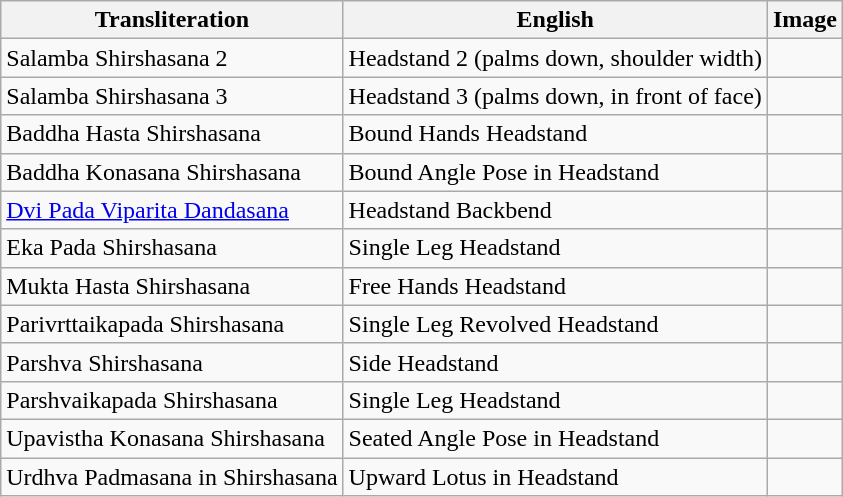<table class="wikitable">
<tr>
<th>Transliteration</th>
<th>English</th>
<th>Image</th>
</tr>
<tr>
<td>Salamba Shirshasana 2</td>
<td>Headstand 2 (palms down, shoulder width)</td>
<td></td>
</tr>
<tr>
<td>Salamba Shirshasana 3</td>
<td>Headstand 3 (palms down, in front of face)</td>
<td></td>
</tr>
<tr>
<td>Baddha Hasta Shirshasana</td>
<td>Bound Hands Headstand</td>
<td></td>
</tr>
<tr>
<td>Baddha Konasana Shirshasana</td>
<td>Bound Angle Pose in Headstand</td>
<td></td>
</tr>
<tr>
<td><a href='#'>Dvi Pada Viparita Dandasana</a></td>
<td>Headstand Backbend</td>
<td></td>
</tr>
<tr>
<td>Eka Pada Shirshasana</td>
<td>Single Leg Headstand</td>
<td></td>
</tr>
<tr>
<td>Mukta Hasta Shirshasana</td>
<td>Free Hands Headstand</td>
<td></td>
</tr>
<tr>
<td>Parivrttaikapada Shirshasana</td>
<td>Single Leg Revolved Headstand</td>
<td></td>
</tr>
<tr>
<td>Parshva Shirshasana</td>
<td>Side Headstand</td>
<td></td>
</tr>
<tr>
<td>Parshvaikapada Shirshasana</td>
<td>Single Leg Headstand</td>
<td></td>
</tr>
<tr>
<td>Upavistha Konasana Shirshasana</td>
<td>Seated Angle Pose in Headstand</td>
<td></td>
</tr>
<tr>
<td>Urdhva Padmasana in Shirshasana</td>
<td>Upward Lotus in Headstand</td>
<td></td>
</tr>
</table>
